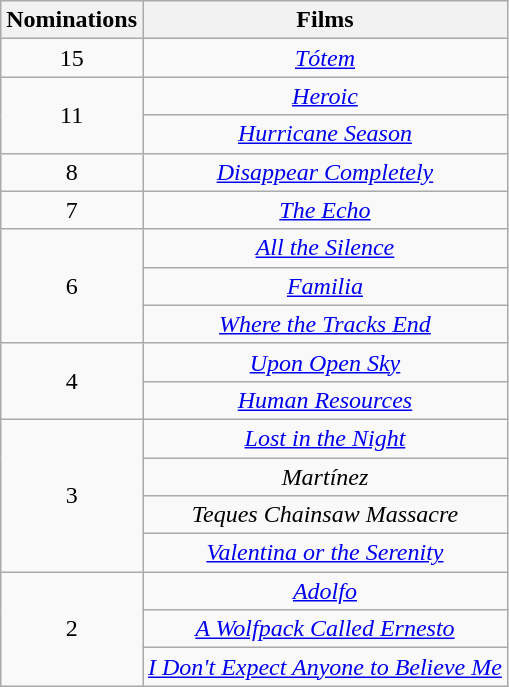<table class="sortable wikitable" style="text-align:center">
<tr>
<th>Nominations</th>
<th>Films</th>
</tr>
<tr>
<td>15</td>
<td><em><a href='#'>Tótem</a></em></td>
</tr>
<tr>
<td rowspan="2">11</td>
<td><em><a href='#'>Heroic</a></em></td>
</tr>
<tr>
<td><em><a href='#'>Hurricane Season</a></em></td>
</tr>
<tr>
<td>8</td>
<td><em><a href='#'>Disappear Completely</a></em></td>
</tr>
<tr>
<td>7</td>
<td><em><a href='#'>The Echo</a></em></td>
</tr>
<tr>
<td rowspan="3">6</td>
<td><em><a href='#'>All the Silence</a></em></td>
</tr>
<tr>
<td><em><a href='#'>Familia</a></em></td>
</tr>
<tr>
<td><em><a href='#'>Where the Tracks End</a></em></td>
</tr>
<tr>
<td rowspan="2">4</td>
<td><em><a href='#'>Upon Open Sky</a></em></td>
</tr>
<tr>
<td><em><a href='#'>Human Resources</a></em></td>
</tr>
<tr>
<td rowspan="4">3</td>
<td><em><a href='#'>Lost in the Night</a></em></td>
</tr>
<tr>
<td><em>Martínez</em></td>
</tr>
<tr>
<td><em>Teques Chainsaw Massacre</em></td>
</tr>
<tr>
<td><em><a href='#'>Valentina or the Serenity</a></em></td>
</tr>
<tr>
<td rowspan="3">2</td>
<td><em><a href='#'>Adolfo</a></em></td>
</tr>
<tr>
<td><em><a href='#'>A Wolfpack Called Ernesto</a></em></td>
</tr>
<tr>
<td><em><a href='#'>I Don't Expect Anyone to Believe Me</a></em></td>
</tr>
</table>
